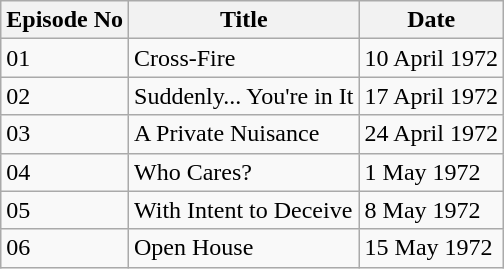<table class="wikitable">
<tr>
<th>Episode No</th>
<th>Title</th>
<th>Date</th>
</tr>
<tr>
<td>01</td>
<td>Cross-Fire</td>
<td>10 April 1972</td>
</tr>
<tr>
<td>02</td>
<td>Suddenly... You're in It</td>
<td>17 April 1972</td>
</tr>
<tr>
<td>03</td>
<td>A Private Nuisance</td>
<td>24 April 1972</td>
</tr>
<tr>
<td>04</td>
<td>Who Cares?</td>
<td>1 May 1972</td>
</tr>
<tr>
<td>05</td>
<td>With Intent to Deceive</td>
<td>8 May 1972</td>
</tr>
<tr>
<td>06</td>
<td>Open House</td>
<td>15 May 1972</td>
</tr>
</table>
